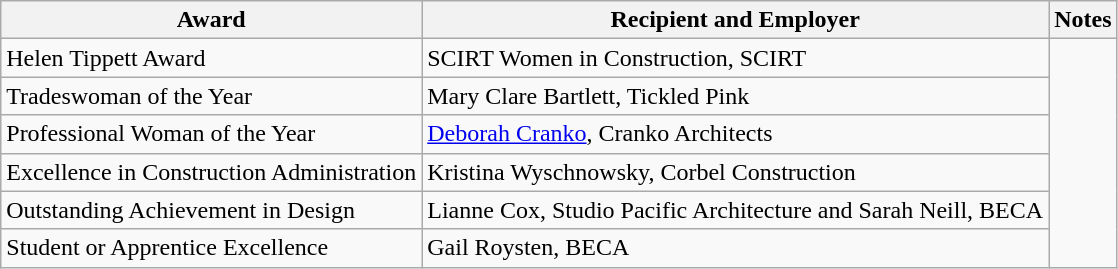<table class="wikitable">
<tr>
<th>Award</th>
<th>Recipient and Employer</th>
<th>Notes</th>
</tr>
<tr>
<td>Helen Tippett Award</td>
<td>SCIRT Women in Construction, SCIRT</td>
<td rowspan="6"></td>
</tr>
<tr>
<td>Tradeswoman of the Year</td>
<td>Mary Clare Bartlett, Tickled Pink</td>
</tr>
<tr>
<td>Professional Woman of the Year</td>
<td><a href='#'>Deborah Cranko</a>, Cranko Architects</td>
</tr>
<tr>
<td>Excellence in Construction Administration</td>
<td>Kristina Wyschnowsky, Corbel Construction</td>
</tr>
<tr>
<td>Outstanding Achievement in Design</td>
<td>Lianne Cox, Studio Pacific Architecture and Sarah Neill, BECA</td>
</tr>
<tr>
<td>Student or Apprentice Excellence</td>
<td>Gail Roysten, BECA</td>
</tr>
</table>
